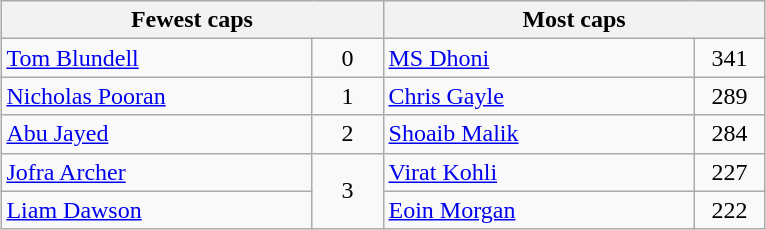<table class="wikitable" style="margin: 1em auto 1em auto;">
<tr>
<th colspan=2 align="center">Fewest caps</th>
<th colspan=2 align=center>Most caps</th>
</tr>
<tr>
<td width=200> <a href='#'>Tom Blundell</a></td>
<td width=40 align=center>0</td>
<td width=200> <a href='#'>MS Dhoni</a></td>
<td width=40 align=center>341</td>
</tr>
<tr>
<td width=200> <a href='#'>Nicholas Pooran</a></td>
<td width=40 align=center>1</td>
<td width=200> <a href='#'>Chris Gayle</a></td>
<td width=40 align=center>289</td>
</tr>
<tr>
<td width=200> <a href='#'>Abu Jayed</a></td>
<td width=40 align=center>2</td>
<td width=200> <a href='#'>Shoaib Malik</a></td>
<td width=40 align=center>284</td>
</tr>
<tr>
<td width=200> <a href='#'>Jofra Archer</a></td>
<td width=40 align=center rowspan=2>3</td>
<td width=200> <a href='#'>Virat Kohli</a></td>
<td width=40 align=center>227</td>
</tr>
<tr>
<td width=200>  <a href='#'>Liam Dawson</a></td>
<td width=200> <a href='#'>Eoin Morgan</a></td>
<td width=40 align=center>222</td>
</tr>
</table>
